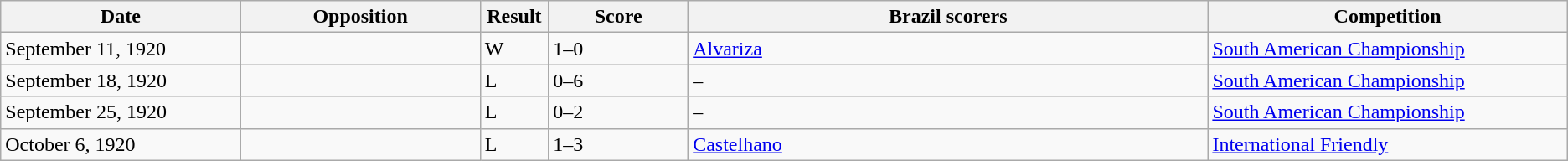<table class="wikitable" style="text-align: left;">
<tr>
<th width=12%>Date</th>
<th width=12%>Opposition</th>
<th width=1%>Result</th>
<th width=7%>Score</th>
<th width=26%>Brazil scorers</th>
<th width=18%>Competition</th>
</tr>
<tr>
<td>September 11, 1920</td>
<td></td>
<td>W</td>
<td>1–0</td>
<td><a href='#'>Alvariza</a></td>
<td><a href='#'>South American Championship</a></td>
</tr>
<tr>
<td>September 18, 1920</td>
<td></td>
<td>L</td>
<td>0–6</td>
<td>–</td>
<td><a href='#'>South American Championship</a></td>
</tr>
<tr>
<td>September 25, 1920</td>
<td></td>
<td>L</td>
<td>0–2</td>
<td>–</td>
<td><a href='#'>South American Championship</a></td>
</tr>
<tr>
<td>October 6, 1920</td>
<td></td>
<td>L</td>
<td>1–3</td>
<td><a href='#'>Castelhano</a></td>
<td><a href='#'>International Friendly</a></td>
</tr>
</table>
